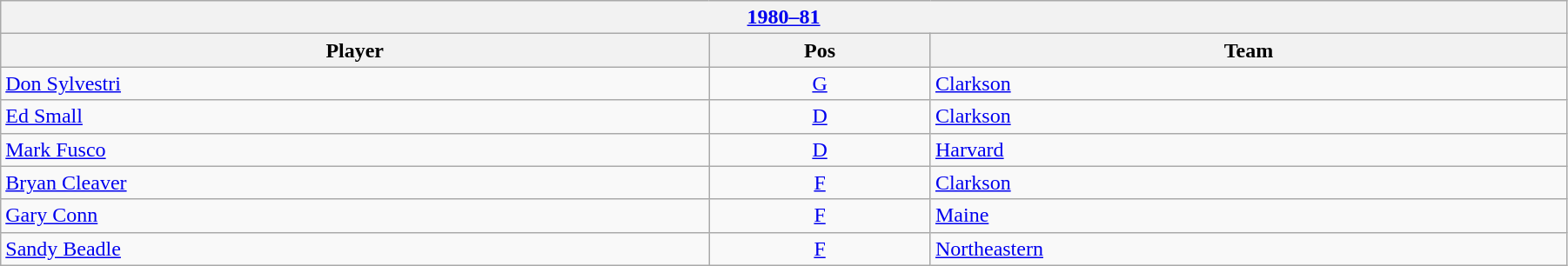<table class="wikitable" width=95%>
<tr>
<th colspan=3><a href='#'>1980–81</a></th>
</tr>
<tr>
<th>Player</th>
<th>Pos</th>
<th>Team</th>
</tr>
<tr>
<td><a href='#'>Don Sylvestri</a></td>
<td align=center><a href='#'>G</a></td>
<td><a href='#'>Clarkson</a></td>
</tr>
<tr>
<td><a href='#'>Ed Small</a></td>
<td align=center><a href='#'>D</a></td>
<td><a href='#'>Clarkson</a></td>
</tr>
<tr>
<td><a href='#'>Mark Fusco</a></td>
<td align=center><a href='#'>D</a></td>
<td><a href='#'>Harvard</a></td>
</tr>
<tr>
<td><a href='#'>Bryan Cleaver</a></td>
<td align=center><a href='#'>F</a></td>
<td><a href='#'>Clarkson</a></td>
</tr>
<tr>
<td><a href='#'>Gary Conn</a></td>
<td align=center><a href='#'>F</a></td>
<td><a href='#'>Maine</a></td>
</tr>
<tr>
<td><a href='#'>Sandy Beadle</a></td>
<td align=center><a href='#'>F</a></td>
<td><a href='#'>Northeastern</a></td>
</tr>
</table>
